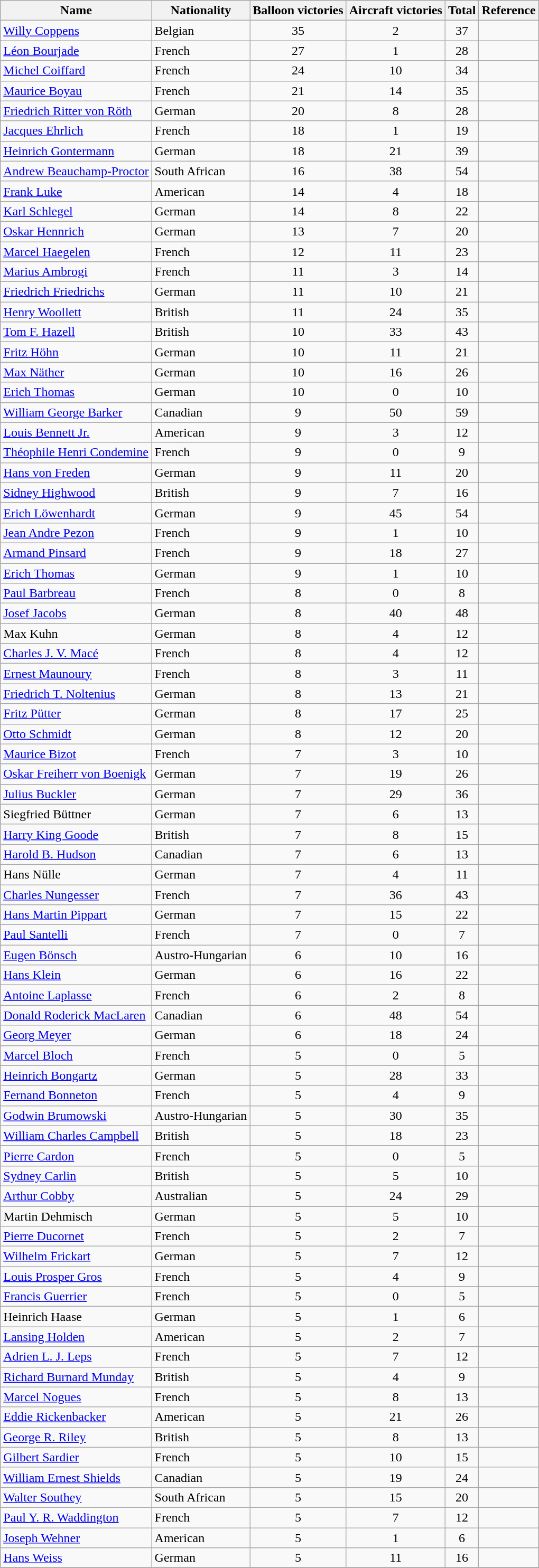<table class="wikitable sortable">
<tr>
<th>Name</th>
<th>Nationality</th>
<th>Balloon victories</th>
<th>Aircraft victories</th>
<th>Total</th>
<th>Reference</th>
</tr>
<tr>
<td><a href='#'>Willy Coppens</a></td>
<td>Belgian</td>
<td align="center">35</td>
<td align="center">2</td>
<td align="center">37</td>
<td align="center"></td>
</tr>
<tr>
<td><a href='#'>Léon Bourjade</a></td>
<td>French</td>
<td align="center">27</td>
<td align="center">1</td>
<td align="center">28</td>
<td align="center"></td>
</tr>
<tr>
<td><a href='#'>Michel Coiffard</a></td>
<td>French</td>
<td align="center">24</td>
<td align="center">10</td>
<td align="center">34</td>
<td align="center"></td>
</tr>
<tr>
<td><a href='#'>Maurice Boyau</a></td>
<td>French</td>
<td align="center">21</td>
<td align="center">14</td>
<td align="center">35</td>
<td align="center"></td>
</tr>
<tr>
<td><a href='#'>Friedrich Ritter von Röth</a></td>
<td>German</td>
<td align="center">20</td>
<td align="center">8</td>
<td align="center">28</td>
<td align="center"></td>
</tr>
<tr>
<td><a href='#'>Jacques Ehrlich</a></td>
<td>French</td>
<td align="center">18</td>
<td align="center">1</td>
<td align="center">19</td>
<td align="center"></td>
</tr>
<tr>
<td><a href='#'>Heinrich Gontermann</a></td>
<td>German</td>
<td align="center">18</td>
<td align="center">21</td>
<td align="center">39</td>
<td align="center"></td>
</tr>
<tr>
<td><a href='#'>Andrew Beauchamp-Proctor</a></td>
<td>South African</td>
<td align="center">16</td>
<td align="center">38</td>
<td align="center">54</td>
<td align="center"></td>
</tr>
<tr>
<td><a href='#'>Frank Luke</a></td>
<td>American</td>
<td align="center">14</td>
<td align="center">4</td>
<td align="center">18</td>
<td align="center"></td>
</tr>
<tr>
<td><a href='#'>Karl Schlegel</a></td>
<td>German</td>
<td align="center">14</td>
<td align="center">8</td>
<td align="center">22</td>
<td align="center"></td>
</tr>
<tr>
<td><a href='#'>Oskar Hennrich</a></td>
<td>German</td>
<td align="center">13</td>
<td align="center">7</td>
<td align="center">20</td>
<td align="center"></td>
</tr>
<tr>
<td><a href='#'>Marcel Haegelen</a></td>
<td>French</td>
<td align="center">12</td>
<td align="center">11</td>
<td align="center">23</td>
<td align="center"></td>
</tr>
<tr>
<td><a href='#'>Marius Ambrogi</a></td>
<td>French</td>
<td align="center">11</td>
<td align="center">3</td>
<td align="center">14</td>
<td align="center"></td>
</tr>
<tr>
<td><a href='#'>Friedrich Friedrichs</a></td>
<td>German</td>
<td align="center">11</td>
<td align="center">10</td>
<td align="center">21</td>
<td align="center"></td>
</tr>
<tr>
<td><a href='#'>Henry Woollett</a></td>
<td>British</td>
<td align="center">11</td>
<td align="center">24</td>
<td align="center">35</td>
<td align="center"></td>
</tr>
<tr>
<td><a href='#'>Tom F. Hazell</a></td>
<td>British</td>
<td align="center">10</td>
<td align="center">33</td>
<td align="center">43</td>
<td align="center"></td>
</tr>
<tr>
<td><a href='#'>Fritz Höhn</a></td>
<td>German</td>
<td align="center">10</td>
<td align="center">11</td>
<td align="center">21</td>
<td align="center"></td>
</tr>
<tr>
<td><a href='#'>Max Näther</a></td>
<td>German</td>
<td align="center">10</td>
<td align="center">16</td>
<td align="center">26</td>
<td align="center"></td>
</tr>
<tr>
<td><a href='#'>Erich Thomas</a></td>
<td>German</td>
<td align="center">10</td>
<td align="center">0</td>
<td align="center">10</td>
<td align="center"></td>
</tr>
<tr>
<td><a href='#'>William George Barker</a></td>
<td>Canadian</td>
<td align="center">9</td>
<td align="center">50</td>
<td align="center">59</td>
<td align="center"></td>
</tr>
<tr>
<td><a href='#'>Louis Bennett Jr.</a></td>
<td>American</td>
<td align="center">9</td>
<td align="center">3</td>
<td align="center">12</td>
<td align="center"></td>
</tr>
<tr>
<td><a href='#'>Théophile Henri Condemine</a></td>
<td>French</td>
<td align="center">9</td>
<td align="center">0</td>
<td align="center">9</td>
<td align="center"></td>
</tr>
<tr>
<td><a href='#'>Hans von Freden</a></td>
<td>German</td>
<td align="center">9</td>
<td align="center">11</td>
<td align="center">20</td>
<td align="center"></td>
</tr>
<tr>
<td><a href='#'>Sidney Highwood</a></td>
<td>British</td>
<td align="center">9</td>
<td align="center">7</td>
<td align="center">16</td>
<td align="center"></td>
</tr>
<tr>
<td><a href='#'>Erich Löwenhardt</a></td>
<td>German</td>
<td align="center">9</td>
<td align="center">45</td>
<td align="center">54</td>
<td align="center"></td>
</tr>
<tr>
<td><a href='#'>Jean Andre Pezon</a></td>
<td>French</td>
<td align="center">9</td>
<td align="center">1</td>
<td align="center">10</td>
<td align="center"></td>
</tr>
<tr>
<td><a href='#'>Armand Pinsard</a></td>
<td>French</td>
<td align="center">9</td>
<td align="center">18</td>
<td align="center">27</td>
<td align="center"></td>
</tr>
<tr>
<td><a href='#'>Erich Thomas</a></td>
<td>German</td>
<td align="center">9</td>
<td align="center">1</td>
<td align="center">10</td>
<td align="center"></td>
</tr>
<tr>
<td><a href='#'>Paul Barbreau</a></td>
<td>French</td>
<td align="center">8</td>
<td align="center">0</td>
<td align="center">8</td>
<td align="center"></td>
</tr>
<tr>
<td><a href='#'>Josef Jacobs</a></td>
<td>German</td>
<td align="center">8</td>
<td align="center">40</td>
<td align="center">48</td>
<td align="center"></td>
</tr>
<tr>
<td>Max Kuhn</td>
<td>German</td>
<td align="center">8</td>
<td align="center">4</td>
<td align="center">12</td>
<td align="center"></td>
</tr>
<tr>
<td><a href='#'>Charles J. V. Macé</a></td>
<td>French</td>
<td align="center">8</td>
<td align="center">4</td>
<td align="center">12</td>
<td align="center"></td>
</tr>
<tr>
<td><a href='#'>Ernest Maunoury</a></td>
<td>French</td>
<td align="center">8</td>
<td align="center">3</td>
<td align="center">11</td>
<td align="center"></td>
</tr>
<tr>
<td><a href='#'>Friedrich T. Noltenius</a></td>
<td>German</td>
<td align="center">8</td>
<td align="center">13</td>
<td align="center">21</td>
<td align="center"></td>
</tr>
<tr>
<td><a href='#'>Fritz Pütter</a></td>
<td>German</td>
<td align="center">8</td>
<td align="center">17</td>
<td align="center">25</td>
<td align="center"></td>
</tr>
<tr>
<td><a href='#'>Otto Schmidt</a></td>
<td>German</td>
<td align="center">8</td>
<td align="center">12</td>
<td align="center">20</td>
<td align="center"></td>
</tr>
<tr>
<td><a href='#'>Maurice Bizot</a></td>
<td>French</td>
<td align="center">7</td>
<td align="center">3</td>
<td align="center">10</td>
<td align="center"></td>
</tr>
<tr>
<td><a href='#'>Oskar Freiherr von Boenigk</a></td>
<td>German</td>
<td align="center">7</td>
<td align="center">19</td>
<td align="center">26</td>
<td align="center"></td>
</tr>
<tr>
<td><a href='#'>Julius Buckler</a></td>
<td>German</td>
<td align="center">7</td>
<td align="center">29</td>
<td align="center">36</td>
<td align="center"></td>
</tr>
<tr>
<td>Siegfried Büttner</td>
<td>German</td>
<td align="center">7</td>
<td align="center">6</td>
<td align="center">13</td>
<td align="center"></td>
</tr>
<tr>
<td><a href='#'>Harry King Goode</a></td>
<td>British</td>
<td align="center">7</td>
<td align="center">8</td>
<td align="center">15</td>
<td align="center"></td>
</tr>
<tr>
<td><a href='#'>Harold B. Hudson</a></td>
<td>Canadian</td>
<td align="center">7</td>
<td align="center">6</td>
<td align="center">13</td>
<td align="center"></td>
</tr>
<tr>
<td>Hans Nülle</td>
<td>German</td>
<td align="center">7</td>
<td align="center">4</td>
<td align="center">11</td>
<td align="center"></td>
</tr>
<tr>
<td><a href='#'>Charles Nungesser</a></td>
<td>French</td>
<td align="center">7</td>
<td align="center">36</td>
<td align="center">43</td>
<td align="center"></td>
</tr>
<tr>
<td><a href='#'>Hans Martin Pippart</a></td>
<td>German</td>
<td align="center">7</td>
<td align="center">15</td>
<td align="center">22</td>
<td align="center"></td>
</tr>
<tr>
<td><a href='#'>Paul Santelli</a></td>
<td>French</td>
<td align="center">7</td>
<td align="center">0</td>
<td align="center">7</td>
<td align="center"></td>
</tr>
<tr>
<td><a href='#'>Eugen Bönsch</a></td>
<td>Austro-Hungarian</td>
<td align="center">6</td>
<td align="center">10</td>
<td align="center">16</td>
<td align="center"></td>
</tr>
<tr>
<td><a href='#'>Hans Klein</a></td>
<td>German</td>
<td align="center">6</td>
<td align="center">16</td>
<td align="center">22</td>
<td align="center"></td>
</tr>
<tr>
<td><a href='#'>Antoine Laplasse</a></td>
<td>French</td>
<td align="center">6</td>
<td align="center">2</td>
<td align="center">8</td>
<td align="center"></td>
</tr>
<tr>
<td><a href='#'>Donald Roderick MacLaren</a></td>
<td>Canadian</td>
<td align="center">6</td>
<td align="center">48</td>
<td align="center">54</td>
<td align="center"></td>
</tr>
<tr>
<td><a href='#'>Georg Meyer</a></td>
<td>German</td>
<td align="center">6</td>
<td align="center">18</td>
<td align="center">24</td>
<td align="center"></td>
</tr>
<tr>
<td><a href='#'>Marcel Bloch</a></td>
<td>French</td>
<td align="center">5</td>
<td align="center">0</td>
<td align="center">5</td>
<td align="center"></td>
</tr>
<tr>
<td><a href='#'>Heinrich Bongartz</a></td>
<td>German</td>
<td align="center">5</td>
<td align="center">28</td>
<td align="center">33</td>
<td align="center"></td>
</tr>
<tr>
<td><a href='#'>Fernand Bonneton</a></td>
<td>French</td>
<td align="center">5</td>
<td align="center">4</td>
<td align="center">9</td>
<td align="center"></td>
</tr>
<tr>
<td><a href='#'>Godwin Brumowski</a></td>
<td>Austro-Hungarian</td>
<td align="center">5</td>
<td align="center">30</td>
<td align="center">35</td>
<td align="center"></td>
</tr>
<tr>
<td><a href='#'>William Charles Campbell</a></td>
<td>British</td>
<td align="center">5</td>
<td align="center">18</td>
<td align="center">23</td>
<td align="center"></td>
</tr>
<tr>
<td><a href='#'>Pierre Cardon</a></td>
<td>French</td>
<td align="center">5</td>
<td align="center">0</td>
<td align="center">5</td>
<td align="center"></td>
</tr>
<tr>
<td><a href='#'>Sydney Carlin</a></td>
<td>British</td>
<td align="center">5</td>
<td align="center">5</td>
<td align="center">10</td>
<td align="center"></td>
</tr>
<tr>
<td><a href='#'>Arthur Cobby</a></td>
<td>Australian</td>
<td align="center">5</td>
<td align="center">24</td>
<td align="center">29</td>
<td align="center"></td>
</tr>
<tr>
<td>Martin Dehmisch</td>
<td>German</td>
<td align="center">5</td>
<td align="center">5</td>
<td align="center">10</td>
<td align="center"></td>
</tr>
<tr>
<td><a href='#'>Pierre Ducornet</a></td>
<td>French</td>
<td align="center">5</td>
<td align="center">2</td>
<td align="center">7</td>
<td align="center"></td>
</tr>
<tr>
<td><a href='#'>Wilhelm Frickart</a></td>
<td>German</td>
<td align="center">5</td>
<td align="center">7</td>
<td align="center">12</td>
<td align="center"></td>
</tr>
<tr>
<td><a href='#'>Louis Prosper Gros</a></td>
<td>French</td>
<td align="center">5</td>
<td align="center">4</td>
<td align="center">9</td>
<td align="center"></td>
</tr>
<tr>
<td><a href='#'>Francis Guerrier</a></td>
<td>French</td>
<td align="center">5</td>
<td align="center">0</td>
<td align="center">5</td>
<td align="center"></td>
</tr>
<tr>
<td>Heinrich Haase</td>
<td>German</td>
<td align="center">5</td>
<td align="center">1</td>
<td align="center">6</td>
<td align="center"></td>
</tr>
<tr>
<td><a href='#'>Lansing Holden</a></td>
<td>American</td>
<td align="center">5</td>
<td align="center">2</td>
<td align="center">7</td>
<td align="center"></td>
</tr>
<tr>
<td><a href='#'>Adrien L. J. Leps</a></td>
<td>French</td>
<td align="center">5</td>
<td align="center">7</td>
<td align="center">12</td>
<td align="center"></td>
</tr>
<tr>
<td><a href='#'>Richard Burnard Munday</a></td>
<td>British</td>
<td align="center">5</td>
<td align="center">4</td>
<td align="center">9</td>
<td align="center"></td>
</tr>
<tr>
<td><a href='#'>Marcel Nogues</a></td>
<td>French</td>
<td align="center">5</td>
<td align="center">8</td>
<td align="center">13</td>
<td align="center"></td>
</tr>
<tr>
<td><a href='#'>Eddie Rickenbacker</a></td>
<td>American</td>
<td align="center">5</td>
<td align="center">21</td>
<td align="center">26</td>
<td align="center"></td>
</tr>
<tr>
<td><a href='#'>George R. Riley</a></td>
<td>British</td>
<td align="center">5</td>
<td align="center">8</td>
<td align="center">13</td>
<td align="center"></td>
</tr>
<tr>
<td><a href='#'>Gilbert Sardier</a></td>
<td>French</td>
<td align="center">5</td>
<td align="center">10</td>
<td align="center">15</td>
<td align="center"></td>
</tr>
<tr>
<td><a href='#'>William Ernest Shields</a></td>
<td>Canadian</td>
<td align="center">5</td>
<td align="center">19</td>
<td align="center">24</td>
<td align="center"></td>
</tr>
<tr>
<td><a href='#'>Walter Southey</a></td>
<td>South African</td>
<td align="center">5</td>
<td align="center">15</td>
<td align="center">20</td>
<td align="center"></td>
</tr>
<tr>
<td><a href='#'>Paul Y. R. Waddington</a></td>
<td>French</td>
<td align="center">5</td>
<td align="center">7</td>
<td align="center">12</td>
<td align="center"></td>
</tr>
<tr>
<td><a href='#'>Joseph Wehner</a></td>
<td>American</td>
<td align="center">5</td>
<td align="center">1</td>
<td align="center">6</td>
<td align="center"></td>
</tr>
<tr>
<td><a href='#'>Hans Weiss</a></td>
<td>German</td>
<td align="center">5</td>
<td align="center">11</td>
<td align="center">16</td>
<td align="center"></td>
</tr>
<tr>
</tr>
</table>
